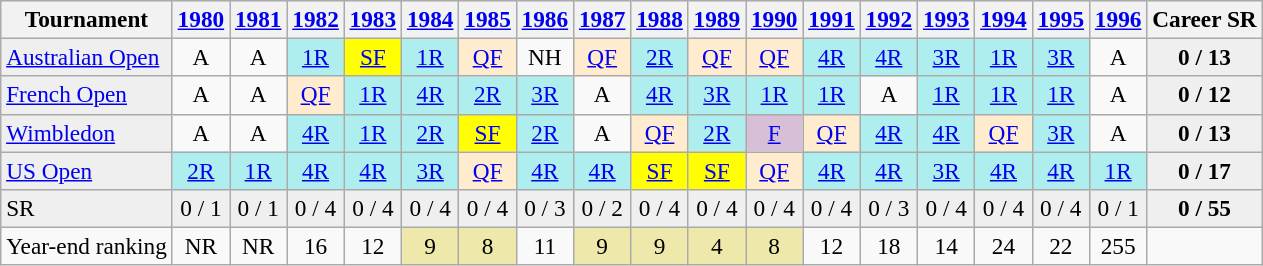<table class="wikitable" style=font-size:97%>
<tr bgcolor="#efefef">
<th>Tournament</th>
<th><a href='#'>1980</a></th>
<th><a href='#'>1981</a></th>
<th><a href='#'>1982</a></th>
<th><a href='#'>1983</a></th>
<th><a href='#'>1984</a></th>
<th><a href='#'>1985</a></th>
<th><a href='#'>1986</a></th>
<th><a href='#'>1987</a></th>
<th><a href='#'>1988</a></th>
<th><a href='#'>1989</a></th>
<th><a href='#'>1990</a></th>
<th><a href='#'>1991</a></th>
<th><a href='#'>1992</a></th>
<th><a href='#'>1993</a></th>
<th><a href='#'>1994</a></th>
<th><a href='#'>1995</a></th>
<th><a href='#'>1996</a></th>
<th>Career SR</th>
</tr>
<tr>
<td style="background:#EFEFEF;"><a href='#'>Australian Open</a></td>
<td align="center">A</td>
<td align="center">A</td>
<td align="center" style="background:#afeeee;"><a href='#'>1R</a></td>
<td align="center" style="background:yellow;"><a href='#'>SF</a></td>
<td align="center" style="background:#afeeee;"><a href='#'>1R</a></td>
<td align="center" style="background:#ffebcd;"><a href='#'>QF</a></td>
<td align="center">NH</td>
<td align="center" style="background:#ffebcd;"><a href='#'>QF</a></td>
<td align="center" style="background:#afeeee;"><a href='#'>2R</a></td>
<td align="center" style="background:#ffebcd;"><a href='#'>QF</a></td>
<td align="center" style="background:#ffebcd;"><a href='#'>QF</a></td>
<td align="center" style="background:#afeeee;"><a href='#'>4R</a></td>
<td align="center" style="background:#afeeee;"><a href='#'>4R</a></td>
<td align="center" style="background:#afeeee;"><a href='#'>3R</a></td>
<td align="center" style="background:#afeeee;"><a href='#'>1R</a></td>
<td align="center" style="background:#afeeee;"><a href='#'>3R</a></td>
<td align="center">A</td>
<td align="center" style="background:#EFEFEF;"><strong>0 / 13</strong></td>
</tr>
<tr>
<td style="background:#EFEFEF;"><a href='#'>French Open</a></td>
<td align="center">A</td>
<td align="center">A</td>
<td align="center" style="background:#ffebcd;"><a href='#'>QF</a></td>
<td align="center" style="background:#afeeee;"><a href='#'>1R</a></td>
<td align="center" style="background:#afeeee;"><a href='#'>4R</a></td>
<td align="center" style="background:#afeeee;"><a href='#'>2R</a></td>
<td align="center" style="background:#afeeee;"><a href='#'>3R</a></td>
<td align="center">A</td>
<td align="center" style="background:#afeeee;"><a href='#'>4R</a></td>
<td align="center" style="background:#afeeee;"><a href='#'>3R</a></td>
<td align="center" style="background:#afeeee;"><a href='#'>1R</a></td>
<td align="center" style="background:#afeeee;"><a href='#'>1R</a></td>
<td align="center">A</td>
<td align="center" style="background:#afeeee;"><a href='#'>1R</a></td>
<td align="center" style="background:#afeeee;"><a href='#'>1R</a></td>
<td align="center" style="background:#afeeee;"><a href='#'>1R</a></td>
<td align="center">A</td>
<td align="center" style="background:#EFEFEF;"><strong>0 / 12</strong></td>
</tr>
<tr>
<td style="background:#EFEFEF;"><a href='#'>Wimbledon</a></td>
<td align="center">A</td>
<td align="center">A</td>
<td align="center" style="background:#afeeee;"><a href='#'>4R</a></td>
<td align="center" style="background:#afeeee;"><a href='#'>1R</a></td>
<td align="center" style="background:#afeeee;"><a href='#'>2R</a></td>
<td align="center" style="background:yellow;"><a href='#'>SF</a></td>
<td align="center" style="background:#afeeee;"><a href='#'>2R</a></td>
<td align="center">A</td>
<td align="center" style="background:#ffebcd;"><a href='#'>QF</a></td>
<td align="center" style="background:#afeeee;"><a href='#'>2R</a></td>
<td align="center" style="background:#D8BFD8;"><a href='#'>F</a></td>
<td align="center" style="background:#ffebcd;"><a href='#'>QF</a></td>
<td align="center" style="background:#afeeee;"><a href='#'>4R</a></td>
<td align="center" style="background:#afeeee;"><a href='#'>4R</a></td>
<td align="center" style="background:#ffebcd;"><a href='#'>QF</a></td>
<td align="center" style="background:#afeeee;"><a href='#'>3R</a></td>
<td align="center">A</td>
<td align="center" style="background:#EFEFEF;"><strong>0 / 13</strong></td>
</tr>
<tr>
<td style="background:#EFEFEF;"><a href='#'>US Open</a></td>
<td align="center" style="background:#afeeee;"><a href='#'>2R</a></td>
<td align="center" style="background:#afeeee;"><a href='#'>1R</a></td>
<td align="center" style="background:#afeeee;"><a href='#'>4R</a></td>
<td align="center" style="background:#afeeee;"><a href='#'>4R</a></td>
<td align="center" style="background:#afeeee;"><a href='#'>3R</a></td>
<td align="center" style="background:#ffebcd;"><a href='#'>QF</a></td>
<td align="center" style="background:#afeeee;"><a href='#'>4R</a></td>
<td align="center" style="background:#afeeee;"><a href='#'>4R</a></td>
<td align="center" style="background:yellow;"><a href='#'>SF</a></td>
<td align="center" style="background:yellow;"><a href='#'>SF</a></td>
<td align="center" style="background:#ffebcd;"><a href='#'>QF</a></td>
<td align="center" style="background:#afeeee;"><a href='#'>4R</a></td>
<td align="center" style="background:#afeeee;"><a href='#'>4R</a></td>
<td align="center" style="background:#afeeee;"><a href='#'>3R</a></td>
<td align="center" style="background:#afeeee;"><a href='#'>4R</a></td>
<td align="center" style="background:#afeeee;"><a href='#'>4R</a></td>
<td align="center" style="background:#afeeee;"><a href='#'>1R</a></td>
<td align="center" style="background:#EFEFEF;"><strong>0 / 17</strong></td>
</tr>
<tr>
<td style="background:#EFEFEF;">SR</td>
<td align="center" style="background:#EFEFEF;">0 / 1</td>
<td align="center" style="background:#EFEFEF;">0 / 1</td>
<td align="center" style="background:#EFEFEF;">0 / 4</td>
<td align="center" style="background:#EFEFEF;">0 / 4</td>
<td align="center" style="background:#EFEFEF;">0 / 4</td>
<td align="center" style="background:#EFEFEF;">0 / 4</td>
<td align="center" style="background:#EFEFEF;">0 / 3</td>
<td align="center" style="background:#EFEFEF;">0 / 2</td>
<td align="center" style="background:#EFEFEF;">0 / 4</td>
<td align="center" style="background:#EFEFEF;">0 / 4</td>
<td align="center" style="background:#EFEFEF;">0 / 4</td>
<td align="center" style="background:#EFEFEF;">0 / 4</td>
<td align="center" style="background:#EFEFEF;">0 / 3</td>
<td align="center" style="background:#EFEFEF;">0 / 4</td>
<td align="center" style="background:#EFEFEF;">0 / 4</td>
<td align="center" style="background:#EFEFEF;">0 / 4</td>
<td align="center" style="background:#EFEFEF;">0 / 1</td>
<td align="center" style="background:#EFEFEF;"><strong>0 / 55</strong></td>
</tr>
<tr>
<td align=left>Year-end ranking</td>
<td align="center">NR</td>
<td align="center">NR</td>
<td align="center">16</td>
<td align="center">12</td>
<td align="center" bgcolor=EEE8AA>9</td>
<td align="center" bgcolor=EEE8AA>8</td>
<td align="center">11</td>
<td align="center" bgcolor=EEE8AA>9</td>
<td align="center" bgcolor=EEE8AA>9</td>
<td align="center" bgcolor=EEE8AA>4</td>
<td align="center" bgcolor=EEE8AA>8</td>
<td align="center">12</td>
<td align="center">18</td>
<td align="center">14</td>
<td align="center">24</td>
<td align="center">22</td>
<td align="center">255</td>
</tr>
</table>
